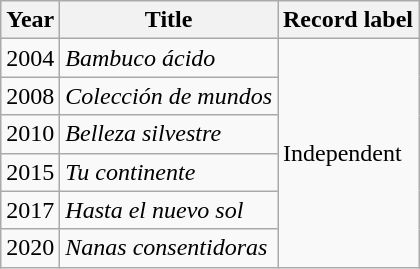<table class="wikitable">
<tr>
<th>Year</th>
<th>Title</th>
<th>Record label</th>
</tr>
<tr>
<td>2004</td>
<td><em>Bambuco ácido</em></td>
<td rowspan="6">Independent</td>
</tr>
<tr>
<td>2008</td>
<td><em>Colección de mundos</em></td>
</tr>
<tr>
<td>2010</td>
<td><em>Belleza silvestre</em></td>
</tr>
<tr>
<td>2015</td>
<td><em>Tu continente</em></td>
</tr>
<tr>
<td>2017</td>
<td><em>Hasta el nuevo sol</em></td>
</tr>
<tr>
<td>2020</td>
<td><em>Nanas consentidoras</em></td>
</tr>
</table>
